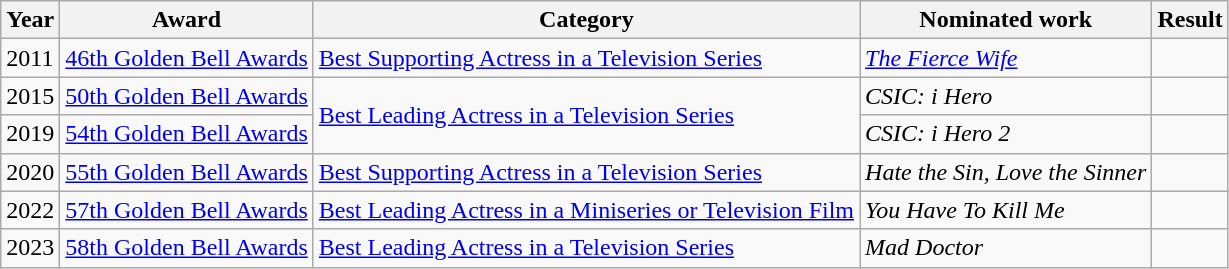<table class="wikitable sortable">
<tr>
<th>Year</th>
<th>Award</th>
<th>Category</th>
<th>Nominated work</th>
<th>Result</th>
</tr>
<tr>
<td>2011</td>
<td><a href='#'>46th Golden Bell Awards</a></td>
<td><a href='#'>Best Supporting Actress in a Television Series</a></td>
<td><em><a href='#'>The Fierce Wife</a></em></td>
<td></td>
</tr>
<tr>
<td>2015</td>
<td><a href='#'>50th Golden Bell Awards</a></td>
<td rowspan=2><a href='#'>Best Leading Actress in a Television Series</a></td>
<td><em>CSIC: i Hero</em></td>
<td></td>
</tr>
<tr>
<td>2019</td>
<td><a href='#'>54th Golden Bell Awards</a></td>
<td><em>CSIC: i Hero 2</em></td>
<td></td>
</tr>
<tr>
<td>2020</td>
<td><a href='#'>55th Golden Bell Awards</a></td>
<td><a href='#'>Best Supporting Actress in a Television Series</a></td>
<td><em>Hate the Sin, Love the Sinner</em></td>
<td></td>
</tr>
<tr>
<td>2022</td>
<td><a href='#'>57th Golden Bell Awards</a></td>
<td><a href='#'>Best Leading Actress in a Miniseries or Television Film</a></td>
<td><em>You Have To Kill Me</em></td>
<td></td>
</tr>
<tr>
<td>2023</td>
<td><a href='#'>58th Golden Bell Awards</a></td>
<td><a href='#'>Best Leading Actress in a Television Series</a></td>
<td><em>Mad Doctor</em></td>
<td></td>
</tr>
</table>
